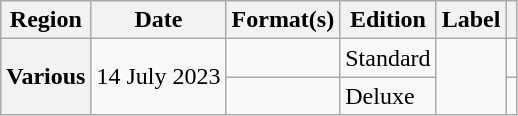<table class="wikitable plainrowheaders">
<tr>
<th scope="col">Region</th>
<th scope="col">Date</th>
<th scope="col">Format(s)</th>
<th scope="col">Edition</th>
<th scope="col">Label</th>
<th scope="col"></th>
</tr>
<tr>
<th scope="row" rowspan="2">Various</th>
<td rowspan="2">14 July 2023</td>
<td></td>
<td>Standard</td>
<td rowspan="2"></td>
<td style="text-align:center;"></td>
</tr>
<tr>
<td></td>
<td>Deluxe</td>
<td style="text-align:center;"></td>
</tr>
</table>
